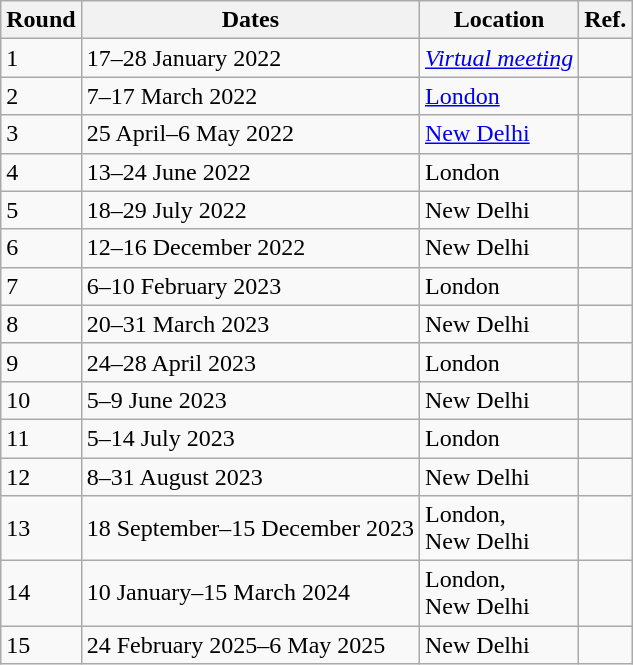<table class="wikitable sortable">
<tr>
<th>Round</th>
<th>Dates</th>
<th>Location</th>
<th>Ref.</th>
</tr>
<tr>
<td>1</td>
<td>17–28 January 2022</td>
<td><em><a href='#'>Virtual meeting</a></em></td>
<td></td>
</tr>
<tr>
<td>2</td>
<td>7–17 March 2022</td>
<td><a href='#'>London</a></td>
<td></td>
</tr>
<tr>
<td>3</td>
<td>25 April–6 May 2022</td>
<td><a href='#'>New Delhi</a></td>
<td></td>
</tr>
<tr>
<td>4</td>
<td>13–24 June 2022</td>
<td>London</td>
<td></td>
</tr>
<tr>
<td>5</td>
<td>18–29 July 2022</td>
<td>New Delhi</td>
<td></td>
</tr>
<tr>
<td>6</td>
<td>12–16 December 2022</td>
<td>New Delhi</td>
<td></td>
</tr>
<tr>
<td>7</td>
<td>6–10 February 2023</td>
<td>London</td>
<td></td>
</tr>
<tr>
<td>8</td>
<td>20–31 March 2023</td>
<td>New Delhi</td>
<td></td>
</tr>
<tr>
<td>9</td>
<td>24–28 April 2023</td>
<td>London</td>
<td></td>
</tr>
<tr>
<td>10</td>
<td>5–9 June 2023</td>
<td>New Delhi</td>
<td></td>
</tr>
<tr>
<td>11</td>
<td>5–14 July 2023</td>
<td>London</td>
<td></td>
</tr>
<tr>
<td>12</td>
<td>8–31 August 2023</td>
<td>New Delhi</td>
<td></td>
</tr>
<tr>
<td>13</td>
<td>18 September–15 December 2023</td>
<td>London,<br>New Delhi</td>
<td></td>
</tr>
<tr>
<td>14</td>
<td>10 January–15 March 2024</td>
<td>London,<br>New Delhi</td>
<td></td>
</tr>
<tr>
<td>15</td>
<td>24 February 2025–6 May 2025</td>
<td>New Delhi</td>
<td></td>
</tr>
</table>
